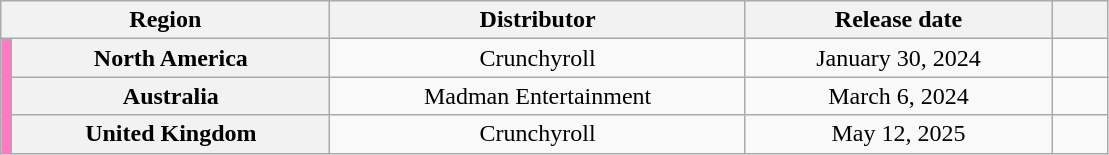<table class="wikitable" style="text-align:center;">
<tr>
<th scope="row" colspan="2">Region</th>
<th scope="col">Distributor</th>
<th scope="row">Release date</th>
<th scope="row" width="5%"></th>
</tr>
<tr>
<td rowspan="3" width="1%" style="background:#FF7AC3;"></td>
<th scope="row">North America</th>
<td>Crunchyroll</td>
<td>January 30, 2024</td>
<td></td>
</tr>
<tr>
<th scope="row">Australia</th>
<td>Madman Entertainment</td>
<td>March 6, 2024</td>
<td></td>
</tr>
<tr>
<th scope="row">United Kingdom</th>
<td>Crunchyroll</td>
<td>May 12, 2025</td>
<td></td>
</tr>
</table>
